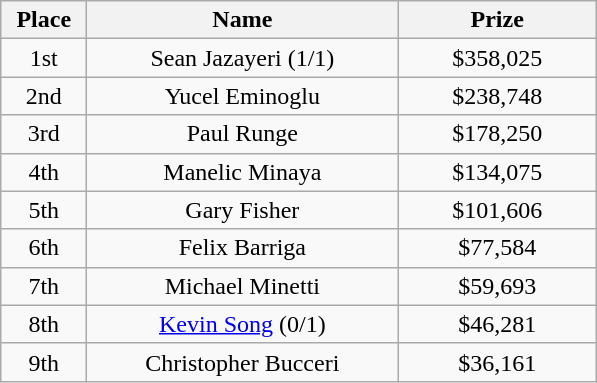<table class="wikitable">
<tr>
<th width="50">Place</th>
<th width="200">Name</th>
<th width="125">Prize</th>
</tr>
<tr>
<td align=center>1st</td>
<td align=center> Sean Jazayeri (1/1)</td>
<td align=center>$358,025</td>
</tr>
<tr>
<td align=center>2nd</td>
<td align=center> Yucel Eminoglu</td>
<td align=center>$238,748</td>
</tr>
<tr>
<td align=center>3rd</td>
<td align=center> Paul Runge</td>
<td align=center>$178,250</td>
</tr>
<tr>
<td align=center>4th</td>
<td align=center> Manelic Minaya</td>
<td align=center>$134,075</td>
</tr>
<tr>
<td align=center>5th</td>
<td align=center> Gary Fisher</td>
<td align=center>$101,606</td>
</tr>
<tr>
<td align=center>6th</td>
<td align=center> Felix Barriga</td>
<td align=center>$77,584</td>
</tr>
<tr>
<td align=center>7th</td>
<td align=center> Michael Minetti</td>
<td align=center>$59,693</td>
</tr>
<tr>
<td align=center>8th</td>
<td align=center> <a href='#'>Kevin Song</a> (0/1)</td>
<td align=center>$46,281</td>
</tr>
<tr>
<td align=center>9th</td>
<td align=center> Christopher Bucceri</td>
<td align=center>$36,161</td>
</tr>
</table>
